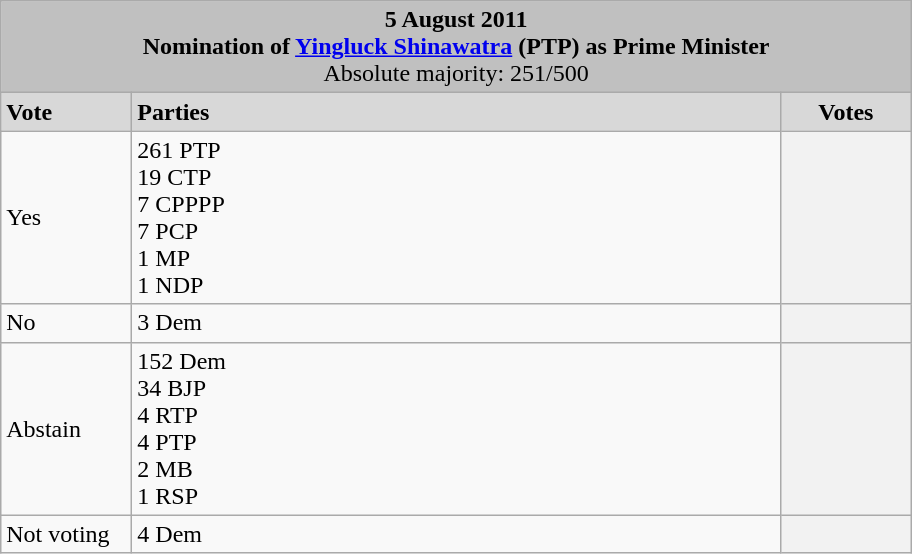<table class="wikitable">
<tr>
<td bgcolor="#c0c0c0" colspan="3" align="center"><strong>5 August 2011<br>Nomination of <a href='#'>Yingluck Shinawatra</a> (PTP) as Prime Minister</strong><br>Absolute majority: 251/500</td>
</tr>
<tr bgcolor="#d8d8d8">
<td width="80"><strong>Vote</strong></td>
<td width="425"><strong>Parties</strong></td>
<td width="80" align="center"><strong>Votes</strong></td>
</tr>
<tr>
<td>Yes</td>
<td>261 PTP<br>19 CTP<br>7 CPPPP<br>   7 PCP<br>1 MP<br>1 NDP</td>
<th></th>
</tr>
<tr>
<td>No</td>
<td>3 Dem</td>
<th></th>
</tr>
<tr>
<td>Abstain</td>
<td>152 Dem<br>34 BJP<br>4 RTP<br>4 PTP<br>2 MB<br>1 RSP</td>
<th></th>
</tr>
<tr>
<td>Not voting</td>
<td>4 Dem</td>
<th></th>
</tr>
</table>
